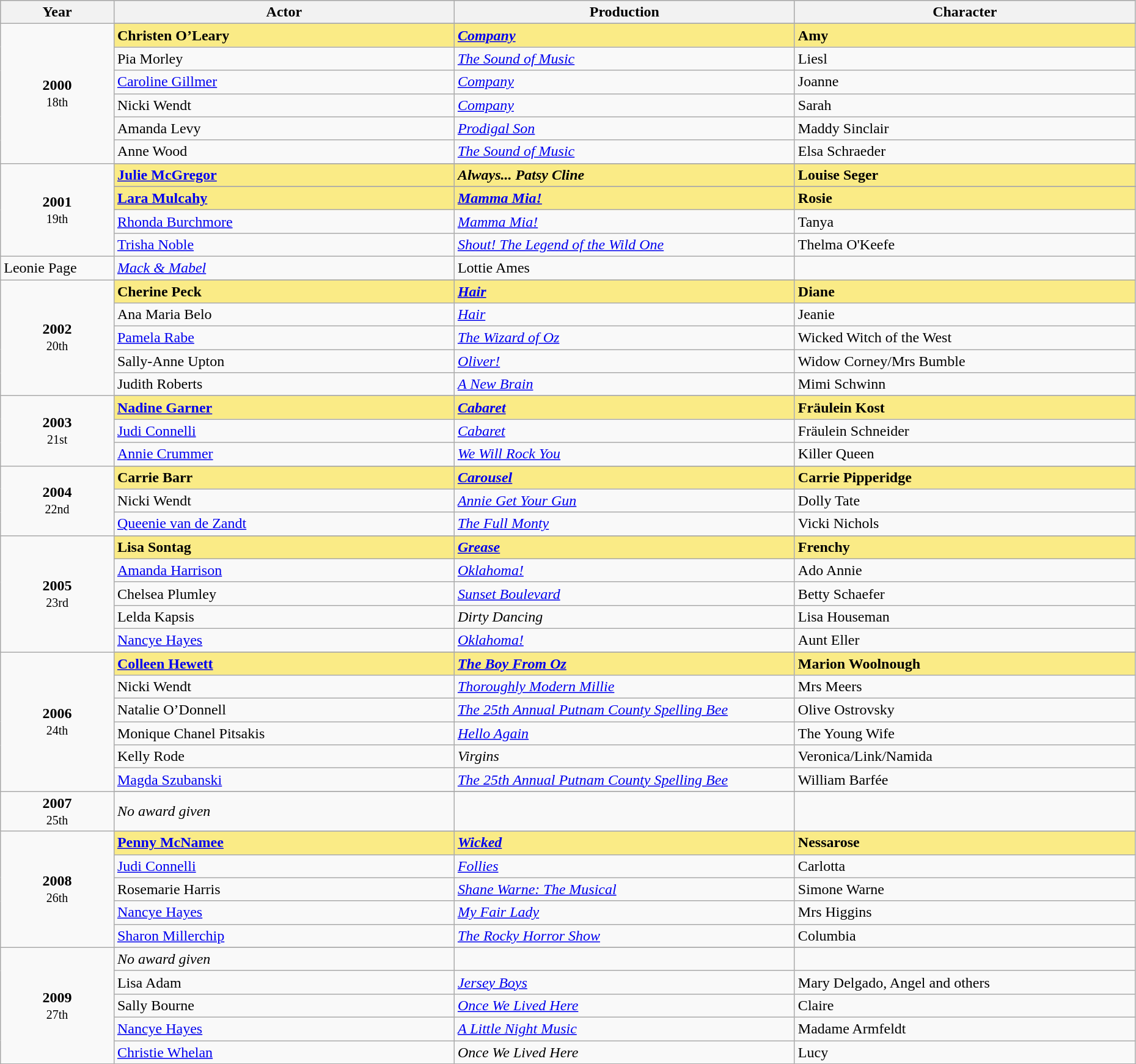<table class="wikitable" style="width:98%;">
<tr style="background:#bebebe;">
<th style="width:10%;">Year</th>
<th style="width:30%;">Actor</th>
<th style="width:30%;">Production</th>
<th style="width:30%;">Character</th>
</tr>
<tr>
<td rowspan=7 style="text-align:center"><strong>2000</strong><br><small>18th</small></td>
</tr>
<tr style="background:#FAEB86">
<td><strong>Christen O’Leary</strong></td>
<td><strong><em><a href='#'>Company</a></em></strong></td>
<td><strong>Amy</strong></td>
</tr>
<tr>
<td>Pia Morley</td>
<td><em><a href='#'>The Sound of Music</a></em></td>
<td>Liesl</td>
</tr>
<tr>
<td><a href='#'>Caroline Gillmer</a></td>
<td><em><a href='#'>Company</a></em></td>
<td>Joanne</td>
</tr>
<tr>
<td>Nicki Wendt</td>
<td><em><a href='#'>Company</a></em></td>
<td>Sarah</td>
</tr>
<tr>
<td>Amanda Levy</td>
<td><em><a href='#'>Prodigal Son</a></em></td>
<td>Maddy Sinclair</td>
</tr>
<tr>
<td>Anne Wood</td>
<td><em><a href='#'>The Sound of Music</a></em></td>
<td>Elsa Schraeder</td>
</tr>
<tr>
<td rowspan=6 style="text-align:center"><strong>2001</strong><br><small>19th</small></td>
</tr>
<tr style="background:#FAEB86">
<td><strong><a href='#'>Julie McGregor</a></strong></td>
<td><strong><em>Always... Patsy Cline</em></strong></td>
<td><strong>Louise Seger</strong></td>
</tr>
<tr>
</tr>
<tr style="background:#FAEB86">
<td><strong><a href='#'>Lara Mulcahy</a></strong></td>
<td><strong><em><a href='#'>Mamma Mia!</a></em></strong></td>
<td><strong>Rosie</strong></td>
</tr>
<tr>
<td><a href='#'>Rhonda Burchmore</a></td>
<td><em><a href='#'>Mamma Mia!</a></em></td>
<td>Tanya</td>
</tr>
<tr>
<td><a href='#'>Trisha Noble</a></td>
<td><em><a href='#'>Shout! The Legend of the Wild One</a></em></td>
<td>Thelma O'Keefe</td>
</tr>
<tr>
<td>Leonie Page</td>
<td><em><a href='#'>Mack & Mabel</a></em></td>
<td>Lottie Ames</td>
</tr>
<tr>
<td rowspan=6 style="text-align:center"><strong>2002</strong><br><small>20th</small></td>
</tr>
<tr style="background:#FAEB86">
<td><strong>Cherine Peck</strong></td>
<td><strong><em><a href='#'>Hair</a></em></strong></td>
<td><strong>Diane</strong></td>
</tr>
<tr>
<td>Ana Maria Belo</td>
<td><em><a href='#'>Hair</a></em></td>
<td>Jeanie</td>
</tr>
<tr>
<td><a href='#'>Pamela Rabe</a></td>
<td><em><a href='#'>The Wizard of Oz</a></em></td>
<td>Wicked Witch of the West</td>
</tr>
<tr>
<td>Sally-Anne Upton</td>
<td><em><a href='#'>Oliver!</a></em></td>
<td>Widow Corney/Mrs Bumble</td>
</tr>
<tr>
<td>Judith Roberts</td>
<td><em><a href='#'>A New Brain</a></em></td>
<td>Mimi Schwinn</td>
</tr>
<tr>
<td rowspan=4 style="text-align:center"><strong>2003</strong><br><small>21st</small></td>
</tr>
<tr style="background:#FAEB86">
<td><strong><a href='#'>Nadine Garner</a></strong></td>
<td><strong><em><a href='#'>Cabaret</a></em></strong></td>
<td><strong>Fräulein Kost</strong></td>
</tr>
<tr>
<td><a href='#'>Judi Connelli</a></td>
<td><em><a href='#'>Cabaret</a></em></td>
<td>Fräulein Schneider</td>
</tr>
<tr>
<td><a href='#'>Annie Crummer</a></td>
<td><em><a href='#'>We Will Rock You</a></em></td>
<td>Killer Queen</td>
</tr>
<tr>
<td rowspan=4 style="text-align:center"><strong>2004</strong><br><small>22nd</small></td>
</tr>
<tr style="background:#FAEB86">
<td><strong>Carrie Barr</strong></td>
<td><strong><em><a href='#'>Carousel</a></em></strong></td>
<td><strong>Carrie Pipperidge</strong></td>
</tr>
<tr>
<td>Nicki Wendt</td>
<td><em><a href='#'>Annie Get Your Gun</a></em></td>
<td>Dolly Tate</td>
</tr>
<tr>
<td><a href='#'>Queenie van de Zandt</a></td>
<td><em><a href='#'>The Full Monty</a></em></td>
<td>Vicki Nichols</td>
</tr>
<tr>
<td rowspan=6 style="text-align:center"><strong>2005</strong><br><small>23rd</small></td>
</tr>
<tr style="background:#FAEB86">
<td><strong>Lisa Sontag</strong></td>
<td><strong><em><a href='#'>Grease</a></em></strong></td>
<td><strong>Frenchy</strong></td>
</tr>
<tr>
<td><a href='#'>Amanda Harrison</a></td>
<td><em><a href='#'>Oklahoma!</a></em></td>
<td>Ado Annie</td>
</tr>
<tr>
<td>Chelsea Plumley</td>
<td><em><a href='#'>Sunset Boulevard</a></em></td>
<td>Betty Schaefer</td>
</tr>
<tr>
<td>Lelda Kapsis</td>
<td><em>Dirty Dancing</em></td>
<td>Lisa Houseman</td>
</tr>
<tr>
<td><a href='#'>Nancye Hayes</a></td>
<td><em><a href='#'>Oklahoma!</a></em></td>
<td>Aunt Eller</td>
</tr>
<tr>
<td rowspan=7 style="text-align:center"><strong>2006</strong><br><small>24th</small></td>
</tr>
<tr style="background:#FAEB86">
<td><strong><a href='#'>Colleen Hewett</a></strong></td>
<td><strong><em><a href='#'>The Boy From Oz</a></em></strong></td>
<td><strong>Marion Woolnough</strong></td>
</tr>
<tr>
<td>Nicki Wendt</td>
<td><em><a href='#'>Thoroughly Modern Millie</a></em></td>
<td>Mrs Meers</td>
</tr>
<tr>
<td>Natalie O’Donnell</td>
<td><em><a href='#'>The 25th Annual Putnam County Spelling Bee</a></em></td>
<td>Olive Ostrovsky</td>
</tr>
<tr>
<td>Monique Chanel Pitsakis</td>
<td><em><a href='#'>Hello Again</a></em></td>
<td>The Young Wife</td>
</tr>
<tr>
<td>Kelly Rode</td>
<td><em>Virgins</em></td>
<td>Veronica/Link/Namida</td>
</tr>
<tr>
<td><a href='#'>Magda Szubanski</a></td>
<td><em><a href='#'>The 25th Annual Putnam County Spelling Bee</a></em></td>
<td>William Barfée</td>
</tr>
<tr>
<td rowspan=2 style="text-align:center"><strong>2007</strong><br><small>25th</small></td>
</tr>
<tr>
<td><em>No award given</em></td>
<td></td>
<td></td>
</tr>
<tr>
<td rowspan=6 style="text-align:center"><strong>2008</strong><br><small>26th</small></td>
</tr>
<tr style="background:#FAEB86">
<td><strong><a href='#'>Penny McNamee</a></strong></td>
<td><strong><em><a href='#'>Wicked</a></em></strong></td>
<td><strong>Nessarose</strong></td>
</tr>
<tr>
<td><a href='#'>Judi Connelli</a></td>
<td><em><a href='#'>Follies</a></em></td>
<td>Carlotta</td>
</tr>
<tr>
<td>Rosemarie Harris</td>
<td><em><a href='#'>Shane Warne: The Musical</a></em></td>
<td>Simone Warne</td>
</tr>
<tr>
<td><a href='#'>Nancye Hayes</a></td>
<td><em><a href='#'>My Fair Lady</a></em></td>
<td>Mrs Higgins</td>
</tr>
<tr>
<td><a href='#'>Sharon Millerchip</a></td>
<td><em><a href='#'>The Rocky Horror Show</a></em></td>
<td>Columbia</td>
</tr>
<tr>
<td rowspan=6 style="text-align:center"><strong>2009</strong><br><small>27th</small></td>
</tr>
<tr>
<td><em>No award given</em></td>
<td></td>
<td></td>
</tr>
<tr>
<td>Lisa Adam</td>
<td><em><a href='#'>Jersey Boys</a></em></td>
<td>Mary Delgado, Angel and others</td>
</tr>
<tr>
<td>Sally Bourne</td>
<td><em><a href='#'>Once We Lived Here</a></em></td>
<td>Claire</td>
</tr>
<tr>
<td><a href='#'>Nancye Hayes</a></td>
<td><em><a href='#'>A Little Night Music</a></em></td>
<td>Madame Armfeldt</td>
</tr>
<tr>
<td><a href='#'>Christie Whelan</a></td>
<td><em>Once We Lived Here</em></td>
<td>Lucy</td>
</tr>
<tr>
</tr>
</table>
